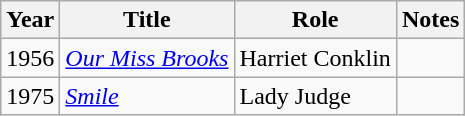<table class="wikitable">
<tr>
<th>Year</th>
<th>Title</th>
<th>Role</th>
<th>Notes</th>
</tr>
<tr>
<td>1956</td>
<td><em><a href='#'>Our Miss Brooks</a></em></td>
<td>Harriet Conklin</td>
<td></td>
</tr>
<tr>
<td>1975</td>
<td><em><a href='#'>Smile</a></em></td>
<td>Lady Judge</td>
<td></td>
</tr>
</table>
